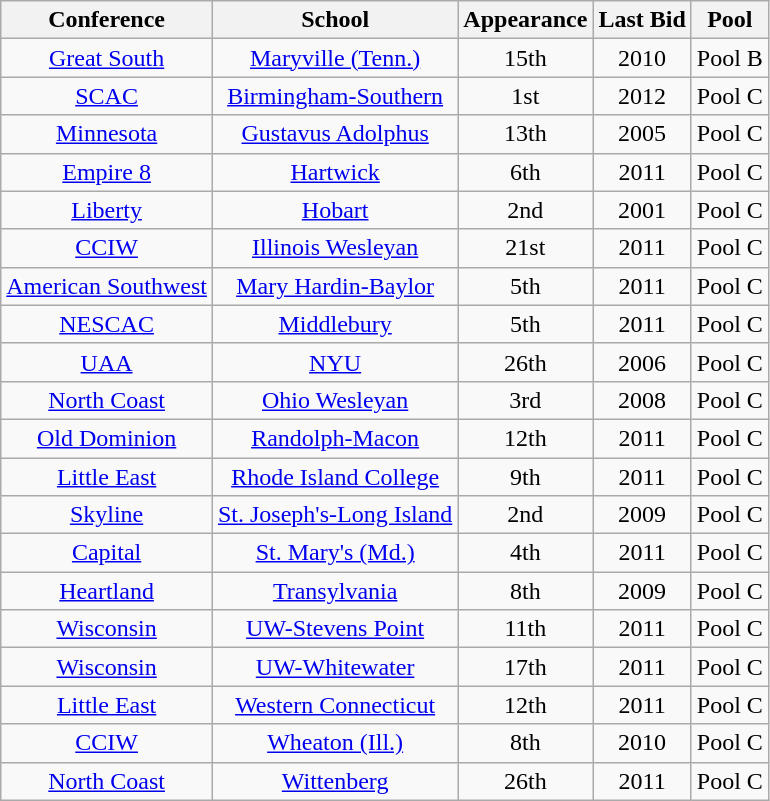<table class="wikitable sortable" style="text-align: center;">
<tr>
<th><strong>Conference</strong></th>
<th><strong>School</strong></th>
<th class=unsortable><strong>Appearance</strong></th>
<th><strong>Last Bid</strong></th>
<th><strong>Pool</strong></th>
</tr>
<tr>
<td><a href='#'>Great South</a></td>
<td><a href='#'>Maryville (Tenn.)</a></td>
<td>15th</td>
<td>2010</td>
<td>Pool B</td>
</tr>
<tr>
<td><a href='#'>SCAC</a></td>
<td><a href='#'>Birmingham-Southern</a></td>
<td>1st</td>
<td>2012</td>
<td>Pool C</td>
</tr>
<tr>
<td><a href='#'>Minnesota</a></td>
<td><a href='#'>Gustavus Adolphus</a></td>
<td>13th</td>
<td>2005</td>
<td>Pool C</td>
</tr>
<tr>
<td><a href='#'>Empire 8</a></td>
<td><a href='#'>Hartwick</a></td>
<td>6th</td>
<td>2011</td>
<td>Pool C</td>
</tr>
<tr>
<td><a href='#'>Liberty</a></td>
<td><a href='#'>Hobart</a></td>
<td>2nd</td>
<td>2001</td>
<td>Pool C</td>
</tr>
<tr>
<td><a href='#'>CCIW</a></td>
<td><a href='#'>Illinois Wesleyan</a></td>
<td>21st</td>
<td>2011</td>
<td>Pool C</td>
</tr>
<tr>
<td><a href='#'>American Southwest</a></td>
<td><a href='#'>Mary Hardin-Baylor</a></td>
<td>5th</td>
<td>2011</td>
<td>Pool C</td>
</tr>
<tr>
<td><a href='#'>NESCAC</a></td>
<td><a href='#'>Middlebury</a></td>
<td>5th</td>
<td>2011</td>
<td>Pool C</td>
</tr>
<tr>
<td><a href='#'>UAA</a></td>
<td><a href='#'>NYU</a></td>
<td>26th</td>
<td>2006</td>
<td>Pool C</td>
</tr>
<tr>
<td><a href='#'>North Coast</a></td>
<td><a href='#'>Ohio Wesleyan</a></td>
<td>3rd</td>
<td>2008</td>
<td>Pool C</td>
</tr>
<tr>
<td><a href='#'>Old Dominion</a></td>
<td><a href='#'>Randolph-Macon</a></td>
<td>12th</td>
<td>2011</td>
<td>Pool C</td>
</tr>
<tr>
<td><a href='#'>Little East</a></td>
<td><a href='#'>Rhode Island College</a></td>
<td>9th</td>
<td>2011</td>
<td>Pool C</td>
</tr>
<tr>
<td><a href='#'>Skyline</a></td>
<td><a href='#'>St. Joseph's-Long Island</a></td>
<td>2nd</td>
<td>2009</td>
<td>Pool C</td>
</tr>
<tr>
<td><a href='#'>Capital</a></td>
<td><a href='#'>St. Mary's (Md.)</a></td>
<td>4th</td>
<td>2011</td>
<td>Pool C</td>
</tr>
<tr>
<td><a href='#'>Heartland</a></td>
<td><a href='#'>Transylvania</a></td>
<td>8th</td>
<td>2009</td>
<td>Pool C</td>
</tr>
<tr>
<td><a href='#'>Wisconsin</a></td>
<td><a href='#'>UW-Stevens Point</a></td>
<td>11th</td>
<td>2011</td>
<td>Pool C</td>
</tr>
<tr>
<td><a href='#'>Wisconsin</a></td>
<td><a href='#'>UW-Whitewater</a></td>
<td>17th</td>
<td>2011</td>
<td>Pool C</td>
</tr>
<tr>
<td><a href='#'>Little East</a></td>
<td><a href='#'>Western Connecticut</a></td>
<td>12th</td>
<td>2011</td>
<td>Pool C</td>
</tr>
<tr>
<td><a href='#'>CCIW</a></td>
<td><a href='#'>Wheaton (Ill.)</a></td>
<td>8th</td>
<td>2010</td>
<td>Pool C</td>
</tr>
<tr>
<td><a href='#'>North Coast</a></td>
<td><a href='#'>Wittenberg</a></td>
<td>26th</td>
<td>2011</td>
<td>Pool C</td>
</tr>
</table>
